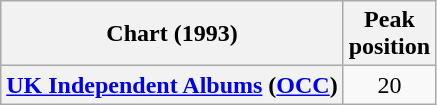<table class="wikitable plainrowheaders" style="text-align:center">
<tr>
<th scope="col">Chart (1993)</th>
<th scope="col">Peak<br>position</th>
</tr>
<tr>
<th scope="row"><a href='#'>UK Independent Albums</a> (<a href='#'>OCC</a>)</th>
<td>20</td>
</tr>
</table>
